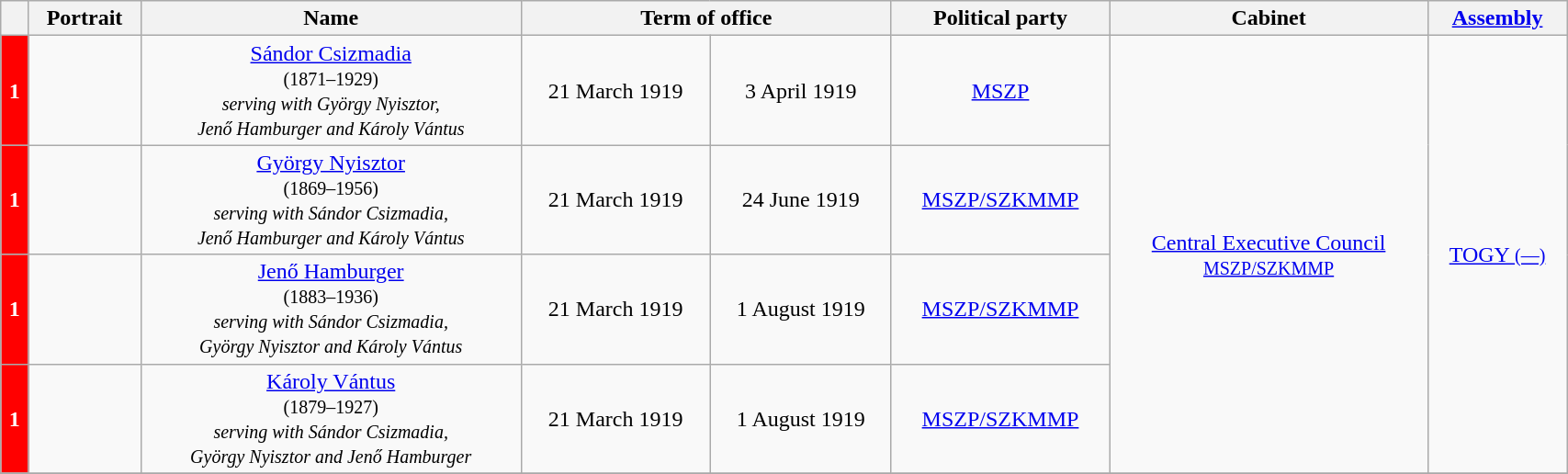<table class="wikitable" style="width:90%; text-align:center;">
<tr>
<th></th>
<th>Portrait</th>
<th>Name<br></th>
<th colspan=2>Term of office</th>
<th>Political party</th>
<th>Cabinet</th>
<th><a href='#'>Assembly</a><br></th>
</tr>
<tr>
<th style="background-color:Red; color:white">1</th>
<td></td>
<td><a href='#'>Sándor Csizmadia</a><br><small>(1871–1929)<br><em>serving with György Nyisztor,<br>Jenő Hamburger and Károly Vántus</em></small></td>
<td>21 March 1919</td>
<td>3 April 1919</td>
<td><a href='#'>MSZP</a></td>
<td rowspan="4"><a href='#'>Central Executive Council</a><br><small><a href='#'>MSZP/SZKMMP</a></small></td>
<td rowspan="4"><a href='#'>TOGY <small>(—)</small></a></td>
</tr>
<tr>
<th style="background-color:Red; color:white">1</th>
<td></td>
<td><a href='#'>György Nyisztor</a><br><small>(1869–1956)<br><em>serving with Sándor Csizmadia,<br>Jenő Hamburger and Károly Vántus</em></small></td>
<td>21 March 1919</td>
<td>24 June 1919</td>
<td><a href='#'>MSZP/SZKMMP</a></td>
</tr>
<tr>
<th style="background-color:Red; color:white">1</th>
<td></td>
<td><a href='#'>Jenő Hamburger</a><br><small>(1883–1936)<br><em>serving with Sándor Csizmadia,<br>György Nyisztor and Károly Vántus</em></small></td>
<td>21 March 1919</td>
<td>1 August 1919</td>
<td><a href='#'>MSZP/SZKMMP</a></td>
</tr>
<tr>
<th style="background-color:Red; color:white">1</th>
<td></td>
<td><a href='#'>Károly Vántus</a><br><small>(1879–1927)<br><em>serving with Sándor Csizmadia,<br>György Nyisztor and Jenő Hamburger</em></small></td>
<td>21 March 1919</td>
<td>1 August 1919</td>
<td><a href='#'>MSZP/SZKMMP</a></td>
</tr>
<tr>
</tr>
</table>
